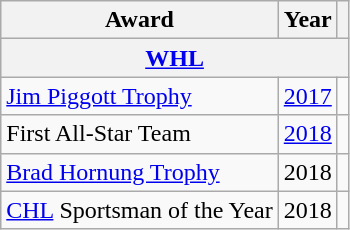<table class="wikitable">
<tr>
<th>Award</th>
<th>Year</th>
<th></th>
</tr>
<tr>
<th colspan="3"><a href='#'>WHL</a></th>
</tr>
<tr>
<td><a href='#'>Jim Piggott Trophy</a></td>
<td><a href='#'>2017</a></td>
<td></td>
</tr>
<tr>
<td>First All-Star Team</td>
<td><a href='#'>2018</a></td>
<td></td>
</tr>
<tr>
<td><a href='#'>Brad Hornung Trophy</a></td>
<td>2018</td>
<td></td>
</tr>
<tr>
<td><a href='#'>CHL</a> Sportsman of the Year</td>
<td>2018</td>
<td></td>
</tr>
</table>
